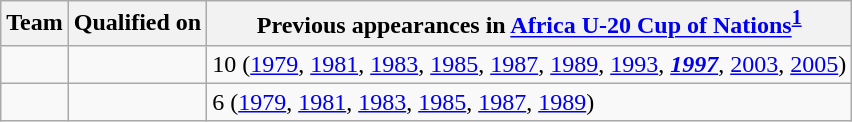<table class="wikitable sortable">
<tr>
<th>Team</th>
<th>Qualified on</th>
<th data-sort-type="number">Previous appearances in <a href='#'>Africa U-20 Cup of Nations</a><sup><strong><a href='#'>1</a></strong></sup></th>
</tr>
<tr>
<td></td>
<td></td>
<td>10 (<a href='#'>1979</a>, <a href='#'>1981</a>, <a href='#'>1983</a>, <a href='#'>1985</a>, <a href='#'>1987</a>, <a href='#'>1989</a>, <a href='#'>1993</a>, <strong><em><a href='#'>1997</a></em></strong>, <a href='#'>2003</a>, <a href='#'>2005</a>)</td>
</tr>
<tr>
<td></td>
<td></td>
<td>6 (<a href='#'>1979</a>, <a href='#'>1981</a>, <a href='#'>1983</a>, <a href='#'>1985</a>, <a href='#'>1987</a>, <a href='#'>1989</a>)</td>
</tr>
</table>
